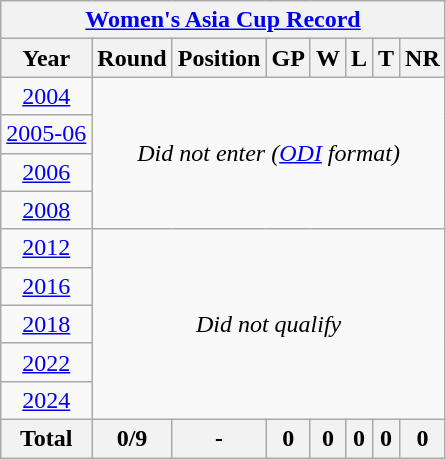<table class="wikitable" style="text-align: center; width=900px;">
<tr>
<th colspan="8"><a href='#'>Women's Asia Cup Record</a></th>
</tr>
<tr>
<th>Year</th>
<th>Round</th>
<th>Position</th>
<th>GP</th>
<th>W</th>
<th>L</th>
<th>T</th>
<th>NR</th>
</tr>
<tr>
<td><a href='#'>2004</a> </td>
<td colspan="7" rowspan="4"><em>Did not enter (<a href='#'>ODI</a> format)</em></td>
</tr>
<tr>
<td><a href='#'>2005-06</a> </td>
</tr>
<tr>
<td><a href='#'>2006</a> </td>
</tr>
<tr>
<td><a href='#'>2008</a> </td>
</tr>
<tr>
<td><a href='#'>2012</a> </td>
<td colspan="7" rowspan="5"><em>Did not qualify</td>
</tr>
<tr>
<td><a href='#'>2016</a> </td>
</tr>
<tr>
<td><a href='#'>2018</a> </td>
</tr>
<tr>
<td><a href='#'>2022</a> </td>
</tr>
<tr>
<td><a href='#'>2024</a> </td>
</tr>
<tr>
<th>Total</th>
<th>0/9</th>
<th>-</th>
<th>0</th>
<th>0</th>
<th>0</th>
<th>0</th>
<th>0</th>
</tr>
</table>
